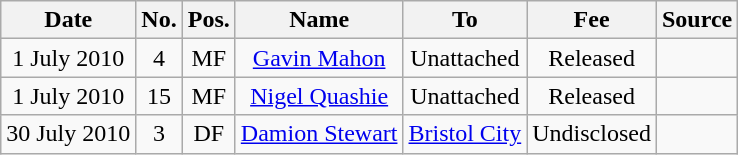<table class="wikitable" style="text-align:center">
<tr>
<th>Date</th>
<th>No.</th>
<th>Pos.</th>
<th>Name</th>
<th>To</th>
<th>Fee</th>
<th>Source</th>
</tr>
<tr>
<td>1 July 2010</td>
<td>4</td>
<td>MF</td>
<td> <a href='#'>Gavin Mahon</a></td>
<td>Unattached</td>
<td>Released</td>
<td></td>
</tr>
<tr>
<td>1 July 2010</td>
<td>15</td>
<td>MF</td>
<td> <a href='#'>Nigel Quashie</a></td>
<td>Unattached</td>
<td>Released</td>
<td></td>
</tr>
<tr>
<td>30 July 2010</td>
<td>3</td>
<td>DF</td>
<td> <a href='#'>Damion Stewart</a></td>
<td><a href='#'>Bristol City</a></td>
<td>Undisclosed</td>
<td></td>
</tr>
</table>
